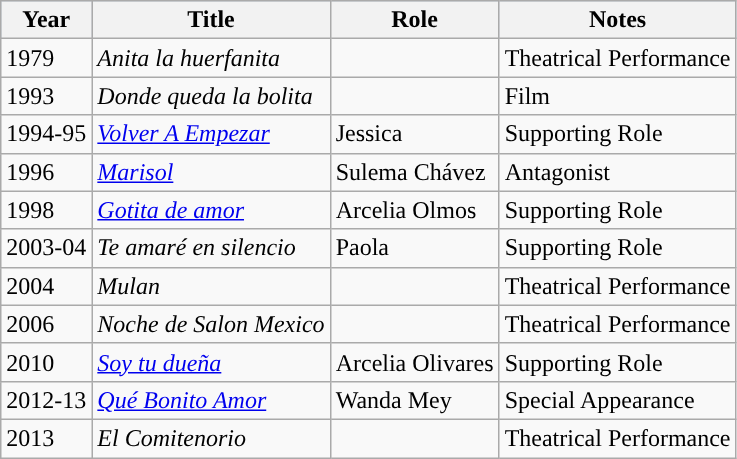<table class="wikitable">
<tr style="background:#b0c4de;">
<th>Year</th>
<th>Title</th>
<th>Role</th>
<th>Notes</th>
</tr>
<tr>
<td>1979</td>
<td><em>Anita la huerfanita</em></td>
<td></td>
<td>Theatrical Performance</td>
</tr>
<tr>
<td>1993</td>
<td><em>Donde queda la bolita</em></td>
<td></td>
<td>Film</td>
</tr>
<tr>
<td>1994-95</td>
<td><em><a href='#'>Volver A Empezar</a></em></td>
<td>Jessica</td>
<td>Supporting Role</td>
</tr>
<tr>
<td>1996</td>
<td><em><a href='#'>Marisol</a></em></td>
<td>Sulema Chávez</td>
<td>Antagonist</td>
</tr>
<tr>
<td>1998</td>
<td><em><a href='#'>Gotita de amor</a></em></td>
<td>Arcelia Olmos</td>
<td>Supporting Role</td>
</tr>
<tr>
<td>2003-04</td>
<td><em>Te amaré en silencio</em></td>
<td>Paola</td>
<td>Supporting Role</td>
</tr>
<tr>
<td>2004</td>
<td><em>Mulan</em></td>
<td></td>
<td>Theatrical Performance</td>
</tr>
<tr>
<td>2006</td>
<td><em>Noche de Salon Mexico</em></td>
<td></td>
<td>Theatrical Performance</td>
</tr>
<tr>
<td>2010</td>
<td><em><a href='#'>Soy tu dueña</a></em></td>
<td>Arcelia Olivares</td>
<td>Supporting Role</td>
</tr>
<tr>
<td>2012-13</td>
<td><em><a href='#'>Qué Bonito Amor</a></em></td>
<td>Wanda Mey</td>
<td>Special Appearance</td>
</tr>
<tr>
<td>2013</td>
<td><em>El Comitenorio</em></td>
<td></td>
<td>Theatrical Performance</td>
</tr>
</table>
